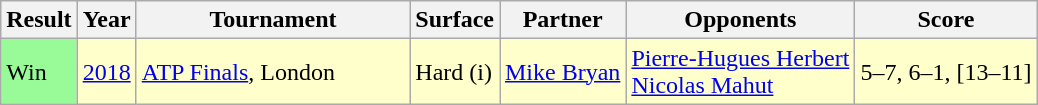<table class="sortable wikitable">
<tr>
<th>Result</th>
<th>Year</th>
<th width=175>Tournament</th>
<th>Surface</th>
<th>Partner</th>
<th>Opponents</th>
<th class=unsortable>Score</th>
</tr>
<tr bgcolor=#ffffcc>
<td bgcolor=98FB98>Win</td>
<td><a href='#'>2018</a></td>
<td><a href='#'>ATP Finals</a>, London</td>
<td>Hard (i)</td>
<td> <a href='#'>Mike Bryan</a></td>
<td> <a href='#'>Pierre-Hugues Herbert</a><br> <a href='#'>Nicolas Mahut</a></td>
<td>5–7, 6–1, [13–11]</td>
</tr>
</table>
